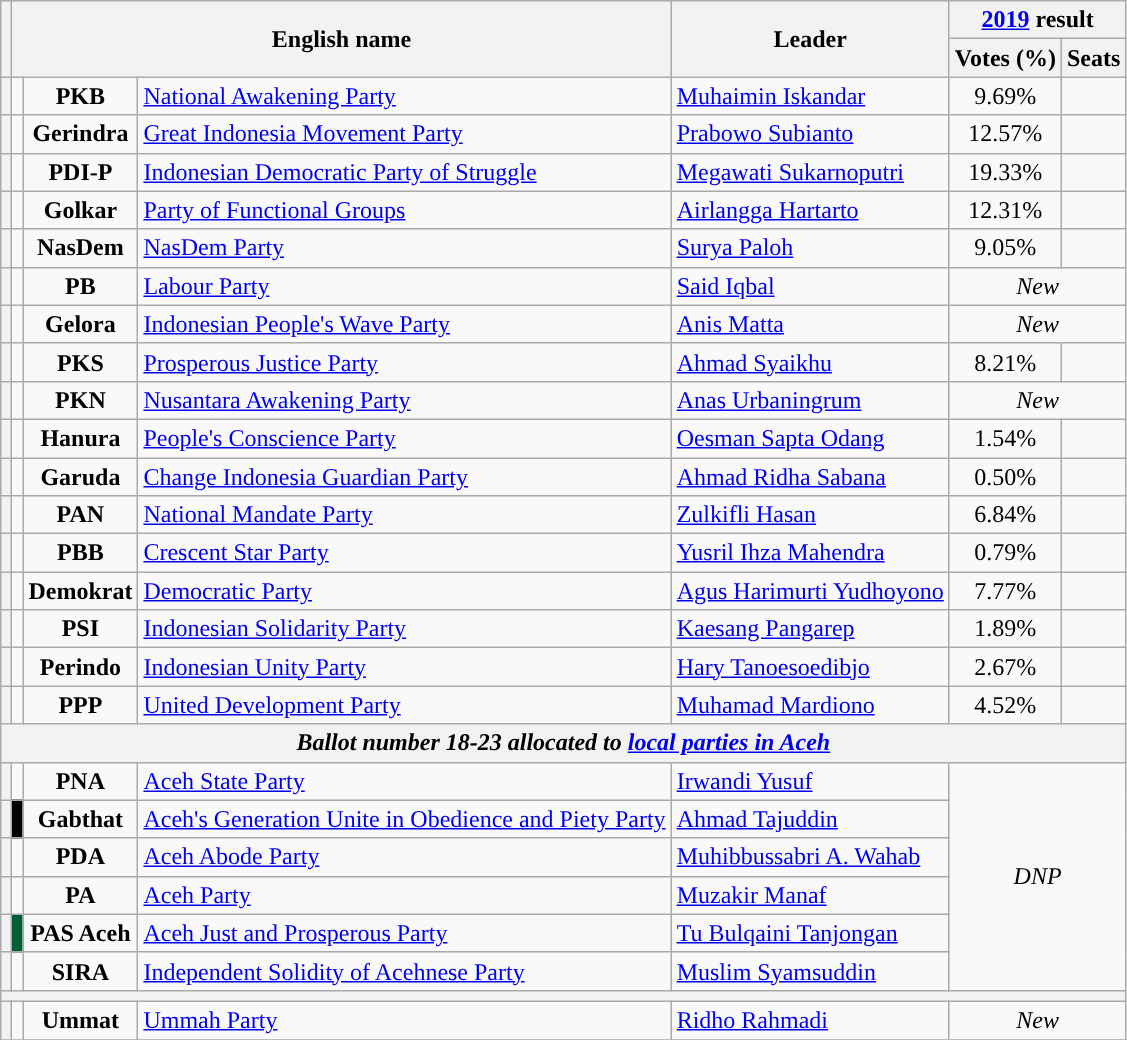<table class="wikitable" style="text-align:left">
<tr>
<th rowspan="2"></th>
<th colspan="3" rowspan="2">English name<br></th>
<th rowspan="2">Leader</th>
<th colspan="2"><a href='#'>2019</a> result</th>
</tr>
<tr>
<th>Votes (%)</th>
<th>Seats</th>
</tr>
<tr>
<th></th>
<td style="background:"></td>
<td style="text-align:center"><strong>PKB</strong></td>
<td><a href='#'>National Awakening Party</a><br></td>
<td><a href='#'>Muhaimin Iskandar</a></td>
<td style="text-align:center">9.69%</td>
<td></td>
</tr>
<tr>
<th></th>
<td style="background:"></td>
<td style="text-align:center"><strong>Gerindra</strong></td>
<td><a href='#'>Great Indonesia Movement Party</a><br></td>
<td><a href='#'>Prabowo Subianto</a></td>
<td style="text-align:center">12.57%</td>
<td></td>
</tr>
<tr>
<th></th>
<td style="background:"></td>
<td style="text-align:center"><strong>PDI-P</strong></td>
<td><a href='#'>Indonesian Democratic Party of Struggle</a><br></td>
<td><a href='#'>Megawati Sukarnoputri</a></td>
<td style="text-align:center">19.33%</td>
<td></td>
</tr>
<tr>
<th></th>
<td style="background:"></td>
<td style="text-align:center"><strong>Golkar</strong></td>
<td><a href='#'>Party of Functional Groups</a><br></td>
<td><a href='#'>Airlangga Hartarto</a></td>
<td style="text-align:center">12.31%</td>
<td></td>
</tr>
<tr>
<th></th>
<td style="background:"></td>
<td style="text-align:center"><strong>NasDem</strong></td>
<td><a href='#'>NasDem Party</a><br></td>
<td><a href='#'>Surya Paloh</a></td>
<td style="text-align:center">9.05%</td>
<td></td>
</tr>
<tr>
<th></th>
<td style="background:"></td>
<td style="text-align:center"><strong>PB</strong></td>
<td><a href='#'>Labour Party</a><br></td>
<td><a href='#'>Said Iqbal</a></td>
<td style="text-align:center" colspan="2"><em>New</em></td>
</tr>
<tr>
<th></th>
<td style="background:"></td>
<td style="text-align:center"><strong>Gelora</strong></td>
<td><a href='#'>Indonesian People's Wave Party</a><br></td>
<td><a href='#'>Anis Matta</a></td>
<td style="text-align:center" colspan="2"><em>New</em></td>
</tr>
<tr>
<th></th>
<td style="background:"></td>
<td style="text-align:center"><strong>PKS</strong></td>
<td><a href='#'>Prosperous Justice Party</a><br></td>
<td><a href='#'>Ahmad Syaikhu</a></td>
<td style="text-align:center">8.21%</td>
<td></td>
</tr>
<tr>
<th></th>
<td style="background:"></td>
<td style="text-align:center"><strong>PKN</strong></td>
<td><a href='#'>Nusantara Awakening Party</a><br></td>
<td><a href='#'>Anas Urbaningrum</a></td>
<td style="text-align:center" colspan="2"><em>New</em></td>
</tr>
<tr>
<th></th>
<td style="background:"></td>
<td style="text-align:center"><strong>Hanura</strong></td>
<td><a href='#'>People's Conscience Party</a><br></td>
<td><a href='#'>Oesman Sapta Odang</a></td>
<td style="text-align:center">1.54%</td>
<td></td>
</tr>
<tr>
<th></th>
<td style="background:"></td>
<td style="text-align:center"><strong>Garuda</strong></td>
<td><a href='#'>Change Indonesia Guardian Party</a><br></td>
<td><a href='#'>Ahmad Ridha Sabana</a></td>
<td style="text-align:center">0.50%</td>
<td></td>
</tr>
<tr>
<th></th>
<td style="background:"></td>
<td style="text-align:center"><strong>PAN</strong></td>
<td><a href='#'>National Mandate Party</a><br></td>
<td><a href='#'>Zulkifli Hasan</a></td>
<td style="text-align:center">6.84%</td>
<td></td>
</tr>
<tr>
<th></th>
<td style="background:"></td>
<td style="text-align:center"><strong>PBB</strong></td>
<td><a href='#'>Crescent Star Party</a><br></td>
<td><a href='#'>Yusril Ihza Mahendra</a></td>
<td style="text-align:center">0.79%</td>
<td></td>
</tr>
<tr>
<th></th>
<td style="background:"></td>
<td style="text-align:center"><strong>Demokrat</strong></td>
<td><a href='#'>Democratic Party</a><br></td>
<td><a href='#'>Agus Harimurti Yudhoyono</a></td>
<td style="text-align:center">7.77%</td>
<td></td>
</tr>
<tr>
<th></th>
<td style="background:"></td>
<td style="text-align:center"><strong>PSI</strong></td>
<td><a href='#'>Indonesian Solidarity Party</a><br></td>
<td><a href='#'>Kaesang Pangarep</a></td>
<td style="text-align:center">1.89%</td>
<td></td>
</tr>
<tr>
<th></th>
<td style="background:"></td>
<td style="text-align:center"><strong>Perindo</strong></td>
<td><a href='#'>Indonesian Unity Party</a><br></td>
<td><a href='#'>Hary Tanoesoedibjo</a></td>
<td style="text-align:center">2.67%</td>
<td></td>
</tr>
<tr>
<th></th>
<td style="background:"></td>
<td style="text-align:center"><strong>PPP</strong></td>
<td><a href='#'>United Development Party</a><br></td>
<td><a href='#'>Muhamad Mardiono</a></td>
<td style="text-align:center">4.52%</td>
<td></td>
</tr>
<tr>
<th colspan=9><em>Ballot number 18-23 allocated to <a href='#'>local parties in Aceh</a></em></th>
</tr>
<tr>
<th></th>
<td style="background:"></td>
<td style="text-align:center"><strong>PNA</strong></td>
<td><a href='#'>Aceh State Party</a><br></td>
<td><a href='#'>Irwandi Yusuf</a></td>
<td style="text-align:center" colspan="2" rowspan=6><em>DNP</em></td>
</tr>
<tr>
<th></th>
<td style="background:#020100"></td>
<td style="text-align:center"><strong>Gabthat</strong></td>
<td><a href='#'>Aceh's Generation Unite in Obedience and Piety Party</a><br></td>
<td><a href='#'>Ahmad Tajuddin</a></td>
</tr>
<tr>
<th></th>
<td style="background:"></td>
<td style="text-align:center"><strong>PDA</strong></td>
<td><a href='#'>Aceh Abode Party</a><br></td>
<td><a href='#'>Muhibbussabri A. Wahab</a></td>
</tr>
<tr>
<th></th>
<td style="background:"></td>
<td style="text-align:center"><strong>PA</strong></td>
<td><a href='#'>Aceh Party</a><br></td>
<td><a href='#'>Muzakir Manaf</a></td>
</tr>
<tr>
<th></th>
<td style="background:#005D34"></td>
<td style="text-align:center"><strong>PAS Aceh</strong></td>
<td><a href='#'>Aceh Just and Prosperous Party</a><br></td>
<td><a href='#'>Tu Bulqaini Tanjongan</a></td>
</tr>
<tr>
<th></th>
<td style="background:"></td>
<td style="text-align:center"><strong>SIRA</strong></td>
<td><a href='#'>Independent Solidity of Acehnese Party</a><br></td>
<td><a href='#'>Muslim Syamsuddin</a></td>
</tr>
<tr>
<th colspan=9></th>
</tr>
<tr>
<th></th>
<td style="background:"></td>
<td style="text-align:center"><strong>Ummat</strong></td>
<td><a href='#'>Ummah Party</a><br></td>
<td><a href='#'>Ridho Rahmadi</a></td>
<td style="text-align:center" colspan="2"><em>New</em></td>
</tr>
<tr>
</tr>
</table>
